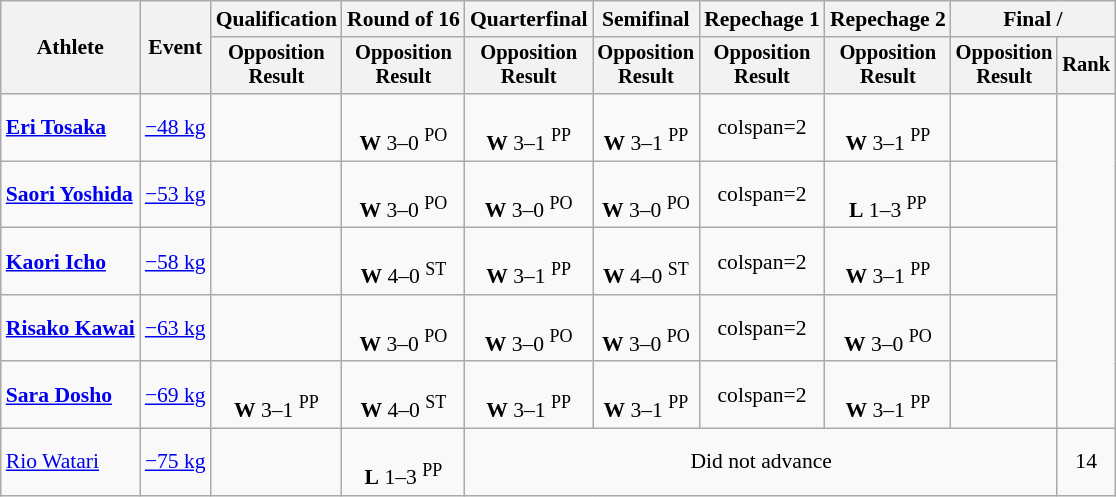<table class="wikitable" style="font-size:90%">
<tr>
<th rowspan=2>Athlete</th>
<th rowspan=2>Event</th>
<th>Qualification</th>
<th>Round of 16</th>
<th>Quarterfinal</th>
<th>Semifinal</th>
<th>Repechage 1</th>
<th>Repechage 2</th>
<th colspan=2>Final / </th>
</tr>
<tr style="font-size: 95%">
<th>Opposition<br>Result</th>
<th>Opposition<br>Result</th>
<th>Opposition<br>Result</th>
<th>Opposition<br>Result</th>
<th>Opposition<br>Result</th>
<th>Opposition<br>Result</th>
<th>Opposition<br>Result</th>
<th>Rank</th>
</tr>
<tr align=center>
<td align=left><strong><a href='#'>Eri Tosaka</a></strong></td>
<td align=left><a href='#'>−48 kg</a></td>
<td></td>
<td><br><strong>W</strong> 3–0 <sup>PO</sup></td>
<td><br><strong>W</strong> 3–1 <sup>PP</sup></td>
<td><br><strong>W</strong> 3–1 <sup>PP</sup></td>
<td>colspan=2 </td>
<td><br><strong>W</strong> 3–1 <sup>PP</sup></td>
<td></td>
</tr>
<tr align=center>
<td align=left><strong><a href='#'>Saori Yoshida</a></strong></td>
<td align=left><a href='#'>−53 kg</a></td>
<td></td>
<td><br><strong>W</strong> 3–0 <sup>PO</sup></td>
<td><br><strong>W</strong> 3–0 <sup>PO</sup></td>
<td><br><strong>W</strong> 3–0 <sup>PO</sup></td>
<td>colspan=2 </td>
<td><br><strong>L</strong> 1–3 <sup>PP</sup></td>
<td></td>
</tr>
<tr align=center>
<td align=left><strong><a href='#'>Kaori Icho</a></strong></td>
<td align=left><a href='#'>−58 kg</a></td>
<td></td>
<td><br><strong>W</strong> 4–0 <sup>ST</sup></td>
<td><br><strong>W</strong> 3–1 <sup>PP</sup></td>
<td><br><strong>W</strong> 4–0 <sup>ST</sup></td>
<td>colspan=2 </td>
<td><br><strong>W</strong> 3–1 <sup>PP</sup></td>
<td></td>
</tr>
<tr align=center>
<td align=left><strong><a href='#'>Risako Kawai</a></strong></td>
<td align=left><a href='#'>−63 kg</a></td>
<td></td>
<td><br><strong>W</strong> 3–0 <sup>PO</sup></td>
<td><br><strong>W</strong> 3–0 <sup>PO</sup></td>
<td><br><strong>W</strong> 3–0 <sup>PO</sup></td>
<td>colspan=2 </td>
<td><br><strong>W</strong> 3–0 <sup>PO</sup></td>
<td></td>
</tr>
<tr align=center>
<td align=left><strong><a href='#'>Sara Dosho</a></strong></td>
<td align=left><a href='#'>−69 kg</a></td>
<td><br><strong>W</strong> 3–1 <sup>PP</sup></td>
<td><br><strong>W</strong> 4–0 <sup>ST</sup></td>
<td><br><strong>W</strong> 3–1 <sup>PP</sup></td>
<td><br><strong>W</strong> 3–1 <sup>PP</sup></td>
<td>colspan=2 </td>
<td><br><strong>W</strong> 3–1 <sup>PP</sup></td>
<td></td>
</tr>
<tr align=center>
<td align=left><a href='#'>Rio Watari</a></td>
<td align=left><a href='#'>−75 kg</a></td>
<td></td>
<td><br><strong>L</strong> 1–3 <sup>PP</sup></td>
<td colspan=5>Did not advance</td>
<td>14</td>
</tr>
</table>
